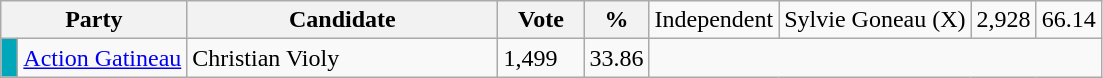<table class="wikitable">
<tr>
<th bgcolor="#DDDDFF" width="100px" colspan="2">Party</th>
<th bgcolor="#DDDDFF" width="200px">Candidate</th>
<th bgcolor="#DDDDFF" width="50px">Vote</th>
<th bgcolor="#DDDDFF" width="30px">%<br></th>
<td>Independent</td>
<td>Sylvie Goneau (X)</td>
<td>2,928</td>
<td>66.14</td>
</tr>
<tr>
<td bgcolor=#00a7ba> </td>
<td><a href='#'>Action Gatineau</a></td>
<td>Christian Violy</td>
<td>1,499</td>
<td>33.86</td>
</tr>
</table>
